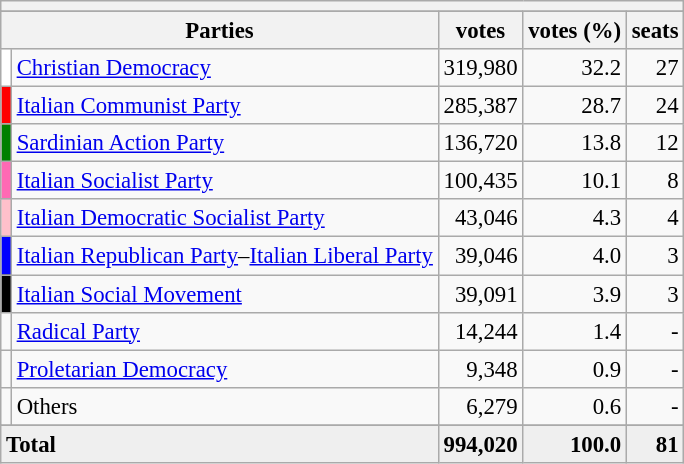<table class="wikitable" style="font-size:95%">
<tr>
<th colspan=5></th>
</tr>
<tr>
</tr>
<tr bgcolor="EFEFEF">
<th Colspan=2>Parties</th>
<th>votes</th>
<th>votes (%)</th>
<th>seats</th>
</tr>
<tr>
<td bgcolor=White></td>
<td><a href='#'>Christian Democracy</a></td>
<td align=right>319,980</td>
<td align=right>32.2</td>
<td align=right>27</td>
</tr>
<tr>
<td bgcolor=Red></td>
<td><a href='#'>Italian Communist Party</a></td>
<td align=right>285,387</td>
<td align=right>28.7</td>
<td align=right>24</td>
</tr>
<tr>
<td bgcolor=Green></td>
<td><a href='#'>Sardinian Action Party</a></td>
<td align=right>136,720</td>
<td align=right>13.8</td>
<td align=right>12</td>
</tr>
<tr>
<td bgcolor=Hotpink></td>
<td><a href='#'>Italian Socialist Party</a></td>
<td align=right>100,435</td>
<td align=right>10.1</td>
<td align=right>8</td>
</tr>
<tr>
<td bgcolor=Pink></td>
<td><a href='#'>Italian Democratic Socialist Party</a></td>
<td align=right>43,046</td>
<td align=right>4.3</td>
<td align=right>4</td>
</tr>
<tr>
<td bgcolor=Blue></td>
<td><a href='#'>Italian Republican Party</a>–<a href='#'>Italian Liberal Party</a></td>
<td align=right>39,046</td>
<td align=right>4.0</td>
<td align=right>3</td>
</tr>
<tr>
<td bgcolor=Black></td>
<td><a href='#'>Italian Social Movement</a></td>
<td align=right>39,091</td>
<td align=right>3.9</td>
<td align=right>3</td>
</tr>
<tr>
<td bgcolor=></td>
<td><a href='#'>Radical Party</a></td>
<td align=right>14,244</td>
<td align=right>1.4</td>
<td align=right>-</td>
</tr>
<tr>
<td bgcolor=></td>
<td><a href='#'>Proletarian Democracy</a></td>
<td align=right>9,348</td>
<td align=right>0.9</td>
<td align=right>-</td>
</tr>
<tr>
<td bgcolor=></td>
<td>Others</td>
<td align=right>6,279</td>
<td align=right>0.6</td>
<td align=right>-</td>
</tr>
<tr>
</tr>
<tr bgcolor="EFEFEF">
<td colspan=2><strong>Total</strong></td>
<td align=right><strong>994,020</strong></td>
<td align=right><strong>100.0</strong></td>
<td align=right><strong>81</strong></td>
</tr>
</table>
